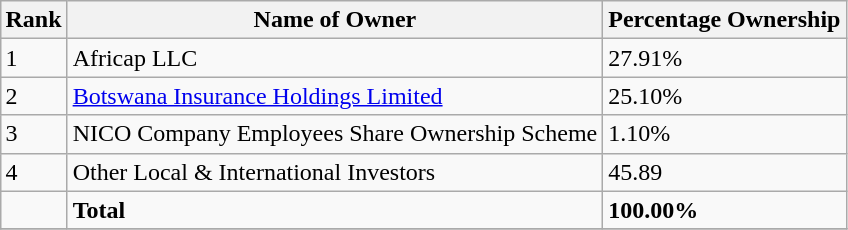<table class="wikitable sortable" style="margin-left:auto;margin-right:auto">
<tr>
<th style="width:2em;">Rank</th>
<th>Name of Owner</th>
<th>Percentage Ownership</th>
</tr>
<tr>
<td>1</td>
<td>Africap LLC</td>
<td>27.91%</td>
</tr>
<tr>
<td>2</td>
<td><a href='#'>Botswana Insurance Holdings Limited</a></td>
<td>25.10%</td>
</tr>
<tr>
<td>3</td>
<td>NICO Company Employees Share Ownership Scheme</td>
<td>1.10%</td>
</tr>
<tr>
<td>4</td>
<td>Other Local & International Investors</td>
<td>45.89</td>
</tr>
<tr>
<td></td>
<td><strong>Total</strong></td>
<td><strong>100.00%</strong></td>
</tr>
<tr>
</tr>
</table>
